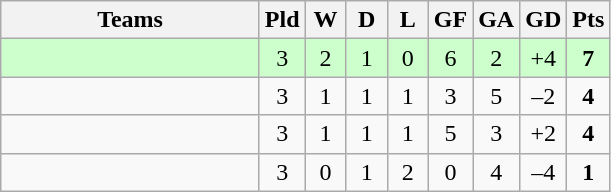<table class="wikitable" style="text-align: center;">
<tr>
<th width=165>Teams</th>
<th width=20>Pld</th>
<th width=20>W</th>
<th width=20>D</th>
<th width=20>L</th>
<th width=20>GF</th>
<th width=20>GA</th>
<th width=20>GD</th>
<th width=20>Pts</th>
</tr>
<tr align=center style="background:#ccffcc;">
<td style="text-align:left;"></td>
<td>3</td>
<td>2</td>
<td>1</td>
<td>0</td>
<td>6</td>
<td>2</td>
<td>+4</td>
<td><strong>7</strong></td>
</tr>
<tr align=center>
<td style="text-align:left;"></td>
<td>3</td>
<td>1</td>
<td>1</td>
<td>1</td>
<td>3</td>
<td>5</td>
<td>–2</td>
<td><strong>4</strong></td>
</tr>
<tr align=center>
<td style="text-align:left;"></td>
<td>3</td>
<td>1</td>
<td>1</td>
<td>1</td>
<td>5</td>
<td>3</td>
<td>+2</td>
<td><strong>4</strong></td>
</tr>
<tr align=center>
<td style="text-align:left;"></td>
<td>3</td>
<td>0</td>
<td>1</td>
<td>2</td>
<td>0</td>
<td>4</td>
<td>–4</td>
<td><strong>1</strong></td>
</tr>
</table>
